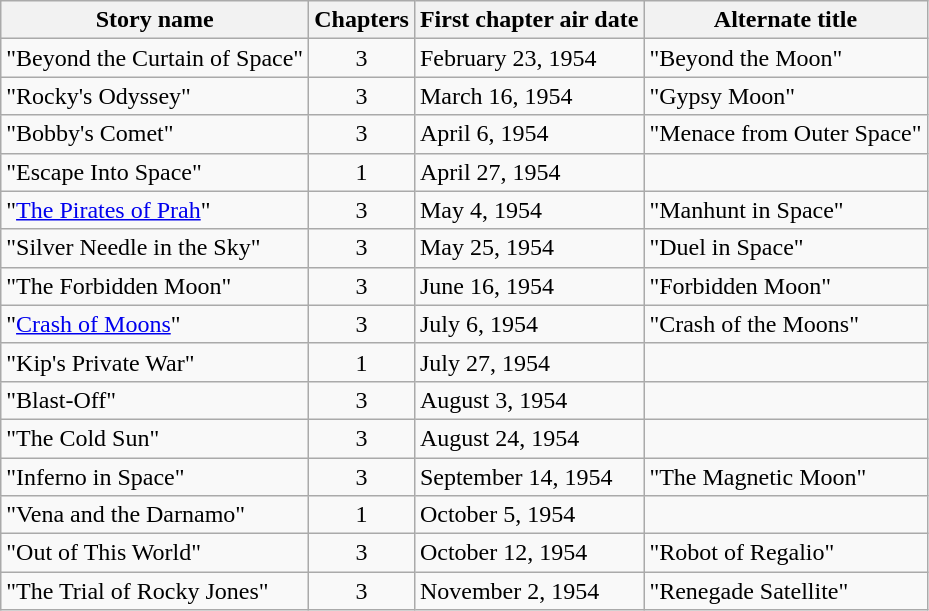<table class="wikitable">
<tr>
<th>Story name</th>
<th>Chapters</th>
<th>First chapter air date</th>
<th>Alternate title</th>
</tr>
<tr>
<td>"Beyond the Curtain of Space"</td>
<td align= "center">3</td>
<td>February 23, 1954</td>
<td>"Beyond the Moon"</td>
</tr>
<tr>
<td>"Rocky's Odyssey"</td>
<td align= "center">3</td>
<td>March 16, 1954</td>
<td>"Gypsy Moon"</td>
</tr>
<tr>
<td>"Bobby's Comet"</td>
<td align= "center">3</td>
<td>April 6, 1954</td>
<td>"Menace from Outer Space"</td>
</tr>
<tr>
<td>"Escape Into Space"</td>
<td align= "center">1</td>
<td>April 27, 1954</td>
<td></td>
</tr>
<tr>
<td>"<a href='#'>The Pirates of Prah</a>"</td>
<td align= "center">3</td>
<td>May 4, 1954</td>
<td>"Manhunt in Space"</td>
</tr>
<tr>
<td>"Silver Needle in the Sky"</td>
<td align= "center">3</td>
<td>May 25, 1954</td>
<td>"Duel in Space"</td>
</tr>
<tr>
<td>"The Forbidden Moon"</td>
<td align= "center">3</td>
<td>June 16, 1954</td>
<td>"Forbidden Moon"</td>
</tr>
<tr>
<td>"<a href='#'>Crash of Moons</a>"</td>
<td align= "center">3</td>
<td>July 6, 1954</td>
<td>"Crash of the Moons"</td>
</tr>
<tr>
<td>"Kip's Private War"</td>
<td align= "center">1</td>
<td>July 27, 1954</td>
<td></td>
</tr>
<tr>
<td>"Blast-Off"</td>
<td align= "center">3</td>
<td>August 3, 1954</td>
<td></td>
</tr>
<tr>
<td>"The Cold Sun"</td>
<td align= "center">3</td>
<td>August 24, 1954</td>
<td></td>
</tr>
<tr>
<td>"Inferno in Space"</td>
<td align= "center">3</td>
<td>September 14, 1954</td>
<td>"The Magnetic Moon"</td>
</tr>
<tr>
<td>"Vena and the Darnamo"</td>
<td align= "center">1</td>
<td>October 5, 1954</td>
<td></td>
</tr>
<tr>
<td>"Out of This World"</td>
<td align= "center">3</td>
<td>October 12, 1954</td>
<td>"Robot of Regalio"</td>
</tr>
<tr>
<td>"The Trial of Rocky Jones"</td>
<td align= "center">3</td>
<td>November 2, 1954</td>
<td>"Renegade Satellite"</td>
</tr>
</table>
